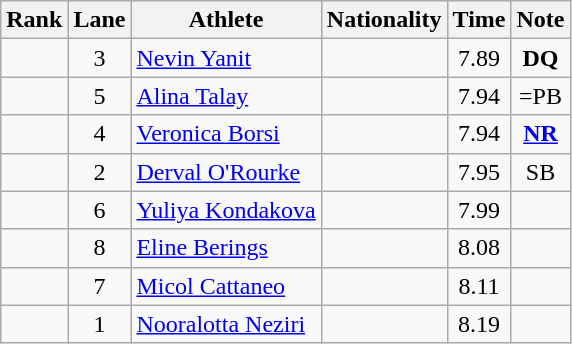<table class="wikitable sortable" style="text-align:center">
<tr>
<th>Rank</th>
<th>Lane</th>
<th>Athlete</th>
<th>Nationality</th>
<th>Time</th>
<th>Note</th>
</tr>
<tr>
<td></td>
<td>3</td>
<td align=left><a href='#'>Nevin Yanit</a></td>
<td align=left></td>
<td>7.89</td>
<td><strong>DQ</strong></td>
</tr>
<tr>
<td></td>
<td>5</td>
<td align=left><a href='#'>Alina Talay</a></td>
<td align=left></td>
<td>7.94</td>
<td>=PB</td>
</tr>
<tr>
<td></td>
<td>4</td>
<td align=left><a href='#'>Veronica Borsi</a></td>
<td align=left></td>
<td>7.94</td>
<td><strong><a href='#'>NR</a></strong></td>
</tr>
<tr>
<td></td>
<td>2</td>
<td align=left><a href='#'>Derval O'Rourke</a></td>
<td align=left></td>
<td>7.95</td>
<td>SB</td>
</tr>
<tr>
<td></td>
<td>6</td>
<td align=left><a href='#'>Yuliya Kondakova</a></td>
<td align=left></td>
<td>7.99</td>
<td></td>
</tr>
<tr>
<td></td>
<td>8</td>
<td align=left><a href='#'>Eline Berings</a></td>
<td align=left></td>
<td>8.08</td>
<td></td>
</tr>
<tr>
<td></td>
<td>7</td>
<td align=left><a href='#'>Micol Cattaneo</a></td>
<td align=left></td>
<td>8.11</td>
<td></td>
</tr>
<tr>
<td></td>
<td>1</td>
<td align=left><a href='#'>Nooralotta Neziri</a></td>
<td align=left></td>
<td>8.19</td>
<td></td>
</tr>
</table>
